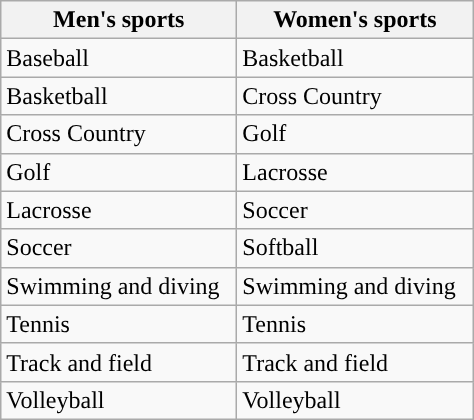<table class="wikitable"; style= "text-align: ">
<tr>
<th width=150px>Men's sports</th>
<th width=150px>Women's sports</th>
</tr>
<tr>
<td>Baseball</td>
<td>Basketball</td>
</tr>
<tr>
<td>Basketball</td>
<td>Cross Country</td>
</tr>
<tr>
<td>Cross Country</td>
<td>Golf</td>
</tr>
<tr>
<td>Golf</td>
<td>Lacrosse</td>
</tr>
<tr>
<td>Lacrosse</td>
<td>Soccer</td>
</tr>
<tr>
<td>Soccer</td>
<td>Softball</td>
</tr>
<tr>
<td>Swimming and diving</td>
<td>Swimming and diving</td>
</tr>
<tr>
<td>Tennis</td>
<td>Tennis</td>
</tr>
<tr>
<td>Track and field</td>
<td>Track and field</td>
</tr>
<tr>
<td>Volleyball</td>
<td>Volleyball</td>
</tr>
</table>
